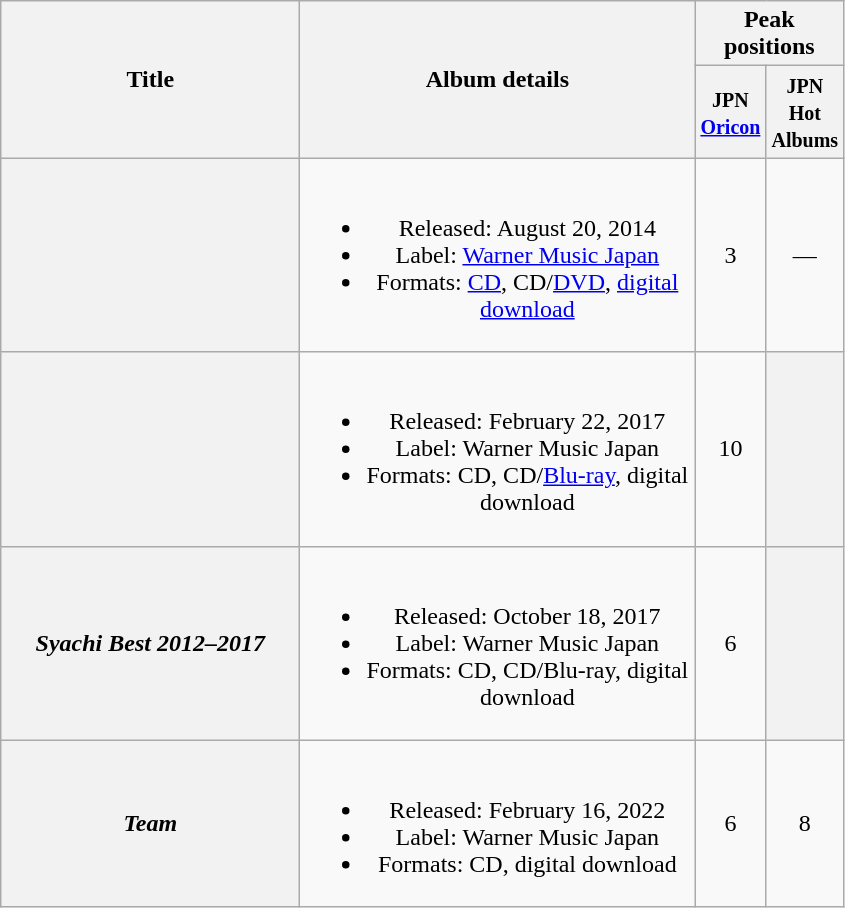<table class="wikitable plainrowheaders" style="text-align:center;">
<tr>
<th style="width:12em;" rowspan="2">Title</th>
<th style="width:16em;" rowspan="2">Album details</th>
<th colspan="2">Peak positions</th>
</tr>
<tr>
<th style="width:2.5em;"><small>JPN <a href='#'>Oricon</a></small><br></th>
<th style="width:2.5em;"><small>JPN Hot Albums</small><br></th>
</tr>
<tr>
<th scope="row"></th>
<td><br><ul><li>Released: August 20, 2014</li><li>Label: <a href='#'>Warner Music Japan</a></li><li>Formats: <a href='#'>CD</a>, CD/<a href='#'>DVD</a>, <a href='#'>digital download</a></li></ul></td>
<td>3</td>
<td>—</td>
</tr>
<tr>
<th scope="row"></th>
<td><br><ul><li>Released: February 22, 2017</li><li>Label: Warner Music Japan</li><li>Formats: CD, CD/<a href='#'>Blu-ray</a>, digital download</li></ul></td>
<td>10</td>
<th></th>
</tr>
<tr>
<th scope="row"><em>Syachi Best 2012–2017</em></th>
<td><br><ul><li>Released: October 18, 2017</li><li>Label: Warner Music Japan</li><li>Formats: CD, CD/Blu-ray, digital download</li></ul></td>
<td>6</td>
<th></th>
</tr>
<tr>
<th scope="row"><em>Team</em></th>
<td><br><ul><li>Released: February 16, 2022</li><li>Label: Warner Music Japan</li><li>Formats: CD, digital download</li></ul></td>
<td>6</td>
<td>8</td>
</tr>
</table>
